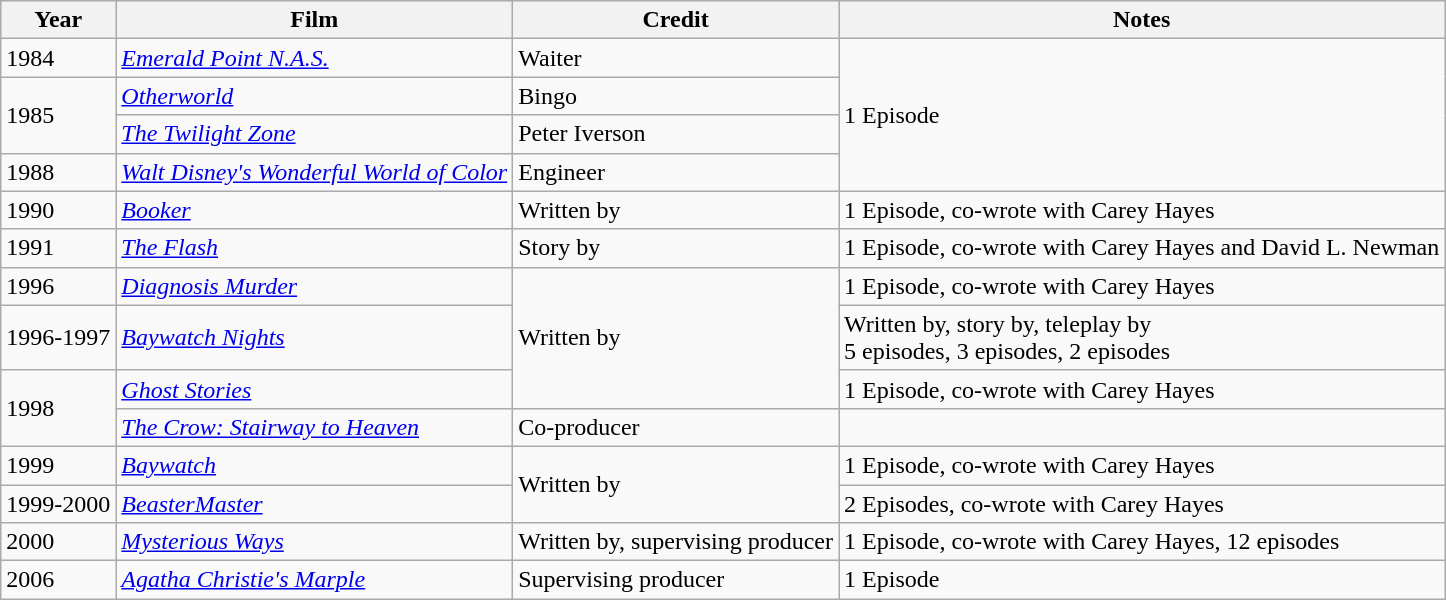<table class="wikitable">
<tr>
<th>Year</th>
<th>Film</th>
<th>Credit</th>
<th>Notes</th>
</tr>
<tr>
<td>1984</td>
<td><em><a href='#'>Emerald Point N.A.S.</a></em></td>
<td>Waiter</td>
<td rowspan="4">1 Episode</td>
</tr>
<tr>
<td rowspan="2">1985</td>
<td><em><a href='#'>Otherworld</a></em></td>
<td>Bingo</td>
</tr>
<tr>
<td><em><a href='#'>The Twilight Zone</a></em></td>
<td>Peter Iverson</td>
</tr>
<tr>
<td>1988</td>
<td><em><a href='#'>Walt Disney's Wonderful World of Color</a></em></td>
<td>Engineer</td>
</tr>
<tr>
<td>1990</td>
<td><em><a href='#'>Booker</a></em></td>
<td>Written by</td>
<td>1 Episode, co-wrote with Carey Hayes</td>
</tr>
<tr>
<td>1991</td>
<td><em><a href='#'>The Flash</a></em></td>
<td>Story by</td>
<td>1 Episode, co-wrote with Carey Hayes and David L. Newman</td>
</tr>
<tr>
<td>1996</td>
<td><em><a href='#'>Diagnosis Murder</a></em></td>
<td rowspan="3">Written by</td>
<td>1 Episode, co-wrote with Carey Hayes</td>
</tr>
<tr>
<td>1996-1997</td>
<td><em><a href='#'>Baywatch Nights</a></em></td>
<td>Written by, story by, teleplay by<br>5 episodes, 3 episodes, 2 episodes</td>
</tr>
<tr>
<td rowspan="2">1998</td>
<td><em><a href='#'>Ghost Stories</a></em></td>
<td>1 Episode, co-wrote with Carey Hayes</td>
</tr>
<tr>
<td><em><a href='#'>The Crow: Stairway to Heaven</a></em></td>
<td>Co-producer</td>
<td></td>
</tr>
<tr>
<td>1999</td>
<td><em><a href='#'>Baywatch</a></em></td>
<td rowspan="2">Written by</td>
<td>1 Episode, co-wrote with Carey Hayes</td>
</tr>
<tr>
<td>1999-2000</td>
<td><em><a href='#'>BeasterMaster</a></em></td>
<td>2 Episodes, co-wrote with Carey Hayes</td>
</tr>
<tr>
<td>2000</td>
<td><em><a href='#'>Mysterious Ways</a></em></td>
<td>Written by, supervising producer</td>
<td>1 Episode, co-wrote with Carey Hayes, 12 episodes</td>
</tr>
<tr>
<td>2006</td>
<td><em><a href='#'>Agatha Christie's Marple</a></em></td>
<td>Supervising producer</td>
<td>1 Episode</td>
</tr>
</table>
